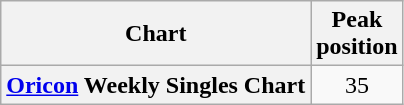<table class="wikitable plainrowheaders" style="text-align:center;">
<tr>
<th scope="col">Chart</th>
<th scope="col">Peak<br>position</th>
</tr>
<tr>
<th scope="row"><a href='#'>Oricon</a> Weekly Singles Chart</th>
<td>35</td>
</tr>
</table>
